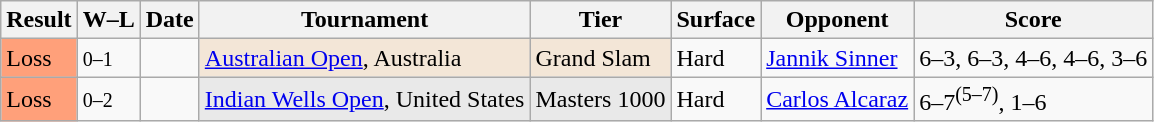<table class="sortable wikitable">
<tr>
<th>Result</th>
<th class="unsortable">W–L</th>
<th>Date</th>
<th>Tournament</th>
<th>Tier</th>
<th>Surface</th>
<th>Opponent</th>
<th class="unsortable">Score</th>
</tr>
<tr>
<td bgcolor=ffa07a>Loss</td>
<td><small>0–1</small></td>
<td><a href='#'></a></td>
<td bgcolor=f3e6d7><a href='#'>Australian Open</a>, Australia</td>
<td bgcolor=f3e6d7>Grand Slam</td>
<td>Hard</td>
<td> <a href='#'>Jannik Sinner</a></td>
<td>6–3, 6–3, 4–6, 4–6, 3–6</td>
</tr>
<tr>
<td bgcolor=ffa07a>Loss</td>
<td><small>0–2</small></td>
<td><a href='#'></a></td>
<td bgcolor=e9e9e9><a href='#'>Indian Wells Open</a>, United States</td>
<td style="background:#e9e9e9;">Masters 1000</td>
<td>Hard</td>
<td> <a href='#'>Carlos Alcaraz</a></td>
<td>6–7<sup>(5–7)</sup>, 1–6</td>
</tr>
</table>
